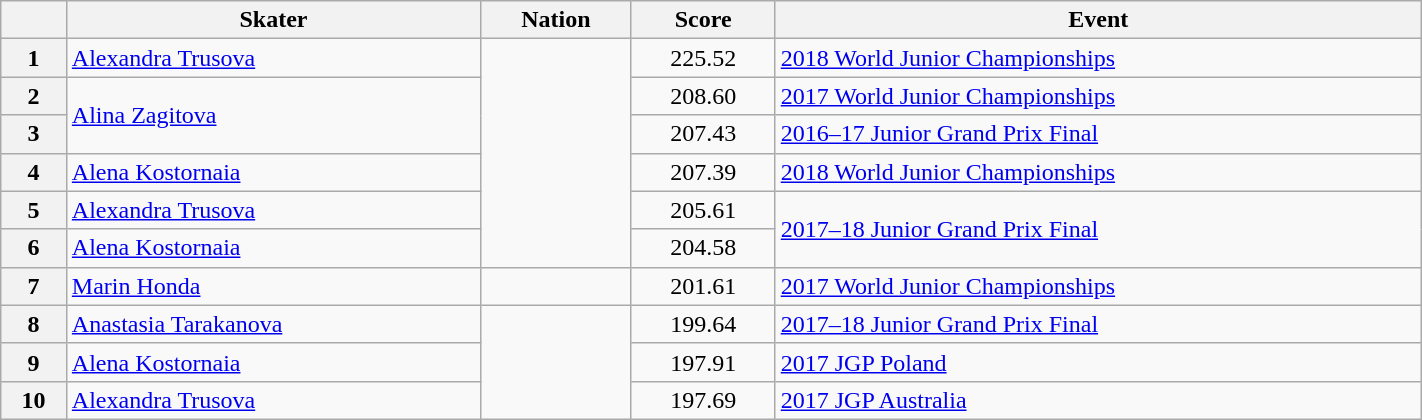<table class="wikitable unsortable" style="text-align:left; width:75%">
<tr>
<th scope="col"></th>
<th scope="col">Skater</th>
<th scope="col">Nation</th>
<th scope="col">Score</th>
<th scope="col">Event</th>
</tr>
<tr>
<th scope="row">1</th>
<td><a href='#'>Alexandra Trusova</a></td>
<td rowspan="6"></td>
<td style="text-align:center">225.52</td>
<td><a href='#'>2018 World Junior Championships</a></td>
</tr>
<tr>
<th scope="row">2</th>
<td rowspan="2"><a href='#'>Alina Zagitova</a></td>
<td style="text-align:center">208.60</td>
<td><a href='#'>2017 World Junior Championships</a></td>
</tr>
<tr>
<th scope="row">3</th>
<td style="text-align:center">207.43</td>
<td><a href='#'>2016–17 Junior Grand Prix Final</a></td>
</tr>
<tr>
<th scope="row">4</th>
<td><a href='#'>Alena Kostornaia</a></td>
<td style="text-align:center">207.39</td>
<td><a href='#'>2018 World Junior Championships</a></td>
</tr>
<tr>
<th scope="row">5</th>
<td><a href='#'>Alexandra Trusova</a></td>
<td style="text-align:center">205.61</td>
<td rowspan="2"><a href='#'>2017–18 Junior Grand Prix Final</a></td>
</tr>
<tr>
<th scope="row">6</th>
<td><a href='#'>Alena Kostornaia</a></td>
<td style="text-align:center">204.58</td>
</tr>
<tr>
<th scope="row">7</th>
<td><a href='#'>Marin Honda</a></td>
<td></td>
<td style="text-align:center">201.61</td>
<td><a href='#'>2017 World Junior Championships</a></td>
</tr>
<tr>
<th scope="row">8</th>
<td><a href='#'>Anastasia Tarakanova</a></td>
<td rowspan="3"></td>
<td style="text-align:center">199.64</td>
<td><a href='#'>2017–18 Junior Grand Prix Final</a></td>
</tr>
<tr>
<th scope="row">9</th>
<td><a href='#'>Alena Kostornaia</a></td>
<td style="text-align:center">197.91</td>
<td><a href='#'>2017 JGP Poland</a></td>
</tr>
<tr>
<th scope="row">10</th>
<td><a href='#'>Alexandra Trusova</a></td>
<td style="text-align:center">197.69</td>
<td><a href='#'>2017 JGP Australia</a></td>
</tr>
</table>
